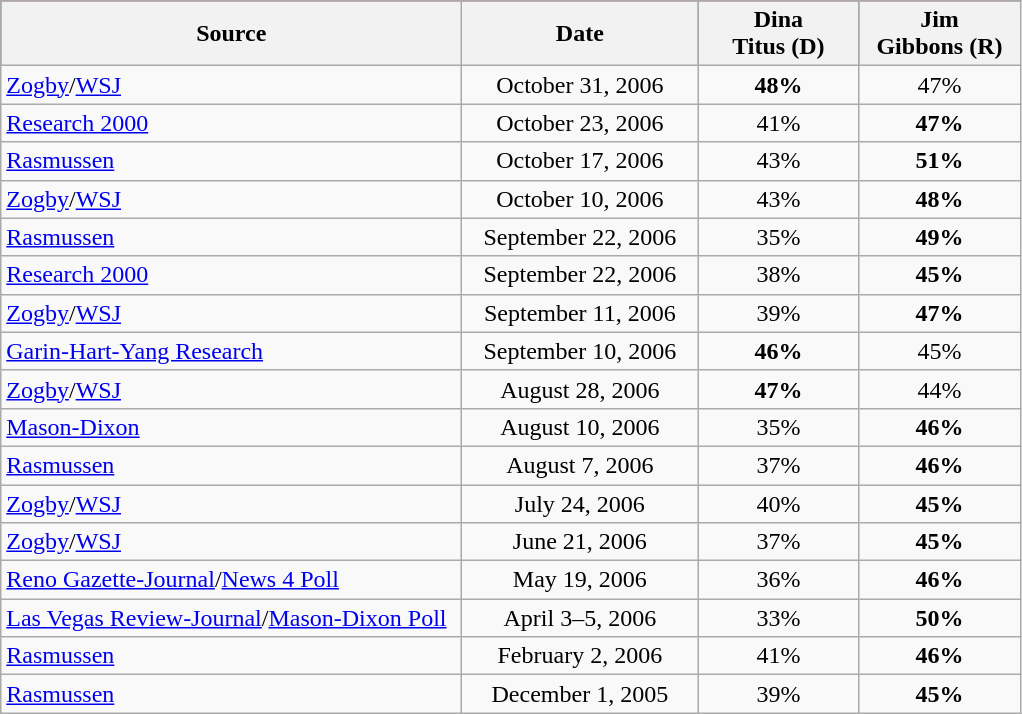<table class="wikitable" style="text-align:center">
<tr style="background:maroon;">
<th style="width:300px;">Source</th>
<th style="width:150px;">Date</th>
<th style="width:100px;">Dina<br>Titus (D)</th>
<th style="width:100px;">Jim<br>Gibbons (R)</th>
</tr>
<tr>
<td align=left><a href='#'>Zogby</a>/<a href='#'>WSJ</a></td>
<td>October 31, 2006</td>
<td><strong>48%</strong></td>
<td>47%</td>
</tr>
<tr>
<td align=left><a href='#'>Research 2000</a></td>
<td>October 23, 2006</td>
<td>41%</td>
<td><strong>47%</strong></td>
</tr>
<tr>
<td align=left><a href='#'>Rasmussen</a></td>
<td>October 17, 2006</td>
<td>43%</td>
<td><strong>51%</strong></td>
</tr>
<tr>
<td align=left><a href='#'>Zogby</a>/<a href='#'>WSJ</a></td>
<td>October 10, 2006</td>
<td>43%</td>
<td><strong>48%</strong></td>
</tr>
<tr>
<td align=left><a href='#'>Rasmussen</a></td>
<td>September 22, 2006</td>
<td>35%</td>
<td><strong>49%</strong></td>
</tr>
<tr>
<td align=left><a href='#'>Research 2000</a></td>
<td>September 22, 2006</td>
<td>38%</td>
<td><strong>45%</strong></td>
</tr>
<tr>
<td align=left><a href='#'>Zogby</a>/<a href='#'>WSJ</a></td>
<td>September 11, 2006</td>
<td>39%</td>
<td><strong>47%</strong></td>
</tr>
<tr>
<td align=left><a href='#'>Garin-Hart-Yang Research</a></td>
<td>September 10, 2006</td>
<td><strong>46%</strong></td>
<td>45%</td>
</tr>
<tr>
<td align=left><a href='#'>Zogby</a>/<a href='#'>WSJ</a></td>
<td>August 28, 2006</td>
<td><strong>47%</strong></td>
<td>44%</td>
</tr>
<tr>
<td align=left><a href='#'>Mason-Dixon</a></td>
<td>August 10, 2006</td>
<td>35%</td>
<td><strong>46%</strong></td>
</tr>
<tr>
<td align=left><a href='#'>Rasmussen</a></td>
<td>August 7, 2006</td>
<td>37%</td>
<td><strong>46%</strong></td>
</tr>
<tr>
<td align=left><a href='#'>Zogby</a>/<a href='#'>WSJ</a></td>
<td>July 24, 2006</td>
<td>40%</td>
<td><strong>45%</strong></td>
</tr>
<tr>
<td align=left><a href='#'>Zogby</a>/<a href='#'>WSJ</a></td>
<td>June 21, 2006</td>
<td>37%</td>
<td><strong>45%</strong></td>
</tr>
<tr>
<td align=left><a href='#'>Reno Gazette-Journal</a>/<a href='#'>News 4 Poll</a></td>
<td>May 19, 2006</td>
<td>36%</td>
<td><strong>46%</strong></td>
</tr>
<tr>
<td align=left><a href='#'>Las Vegas Review-Journal</a>/<a href='#'>Mason-Dixon Poll</a></td>
<td>April 3–5, 2006</td>
<td>33%</td>
<td><strong>50%</strong></td>
</tr>
<tr>
<td align=left><a href='#'>Rasmussen</a></td>
<td>February 2, 2006</td>
<td>41%</td>
<td><strong>46%</strong></td>
</tr>
<tr>
<td align=left><a href='#'>Rasmussen</a></td>
<td>December 1, 2005</td>
<td>39%</td>
<td><strong>45%</strong></td>
</tr>
</table>
